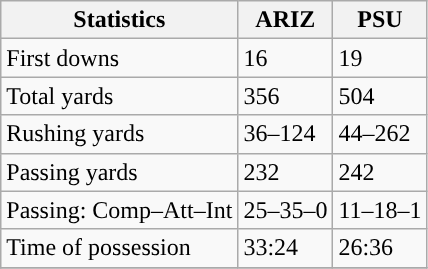<table class="wikitable" style="float: left;">
<tr>
<th>Statistics</th>
<th>ARIZ</th>
<th>PSU</th>
</tr>
<tr>
<td>First downs</td>
<td>16</td>
<td>19</td>
</tr>
<tr>
<td>Total yards</td>
<td>356</td>
<td>504</td>
</tr>
<tr>
<td>Rushing yards</td>
<td>36–124</td>
<td>44–262</td>
</tr>
<tr>
<td>Passing yards</td>
<td>232</td>
<td>242</td>
</tr>
<tr>
<td>Passing: Comp–Att–Int</td>
<td>25–35–0</td>
<td>11–18–1</td>
</tr>
<tr>
<td>Time of possession</td>
<td>33:24</td>
<td>26:36</td>
</tr>
<tr>
</tr>
</table>
